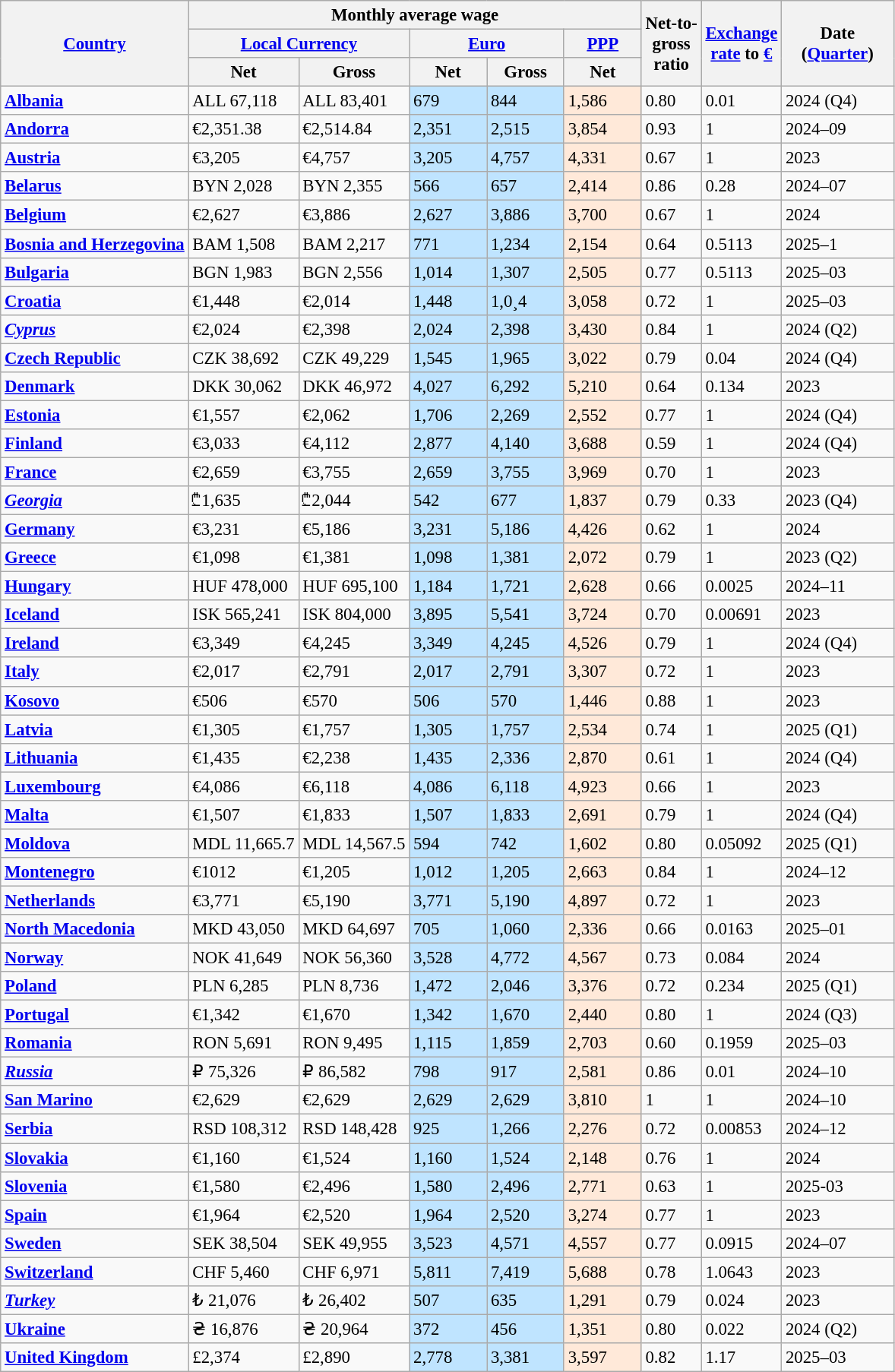<table class="wikitable sortable static-row-numbers mw-datatable sticky-header-multi sort-under" style="font-size:95%;">
<tr>
<th rowspan=3><a href='#'>Country</a></th>
<th colspan=5>Monthly average wage</th>
<th rowspan="3">Net-to-<br>gross<br>ratio</th>
<th rowspan="3" style="max-width:6em"><a href='#'>Exchange<br>rate</a> to <a href='#'>€</a></th>
<th rowspan=3 style="max-width:6em">Date (<a href='#'>Quarter</a>)</th>
</tr>
<tr>
<th colspan=2><a href='#'>Local Currency</a></th>
<th colspan=2><a href='#'>Euro</a></th>
<th><a href='#'>PPP</a></th>
</tr>
<tr>
<th data-sort-type="number">Net</th>
<th data-sort-type="number">Gross</th>
<th data-sort-type="number" style="width:4em">Net</th>
<th data-sort-type="number" style="width:4em">Gross</th>
<th data-sort-type="number" style="width:4em">Net</th>
</tr>
<tr>
<td>  <strong><a href='#'>Albania</a></strong></td>
<td>ALL 67,118</td>
<td>ALL 83,401</td>
<td style="background:#bfe4ff">679</td>
<td style="background:#bfe4ff">844</td>
<td style="background:#ffe9d9">1,586</td>
<td>0.80</td>
<td>0.01</td>
<td>2024 (Q4)</td>
</tr>
<tr>
<td>   <strong><a href='#'>Andorra</a></strong></td>
<td>€2,351.38</td>
<td>€2,514.84</td>
<td style="background:#bfe4ff">2,351</td>
<td style="background:#bfe4ff">2,515</td>
<td style="background:#ffe9d9">3,854</td>
<td>0.93</td>
<td>1</td>
<td>2024–09</td>
</tr>
<tr>
<td>   <strong><a href='#'>Austria</a></strong></td>
<td>€3,205</td>
<td>€4,757</td>
<td style="background:#bfe4ff">3,205</td>
<td style="background:#bfe4ff">4,757</td>
<td style="background:#ffe9d9">4,331</td>
<td>0.67</td>
<td>1</td>
<td>2023</td>
</tr>
<tr>
<td>  <strong><a href='#'>Belarus</a></strong></td>
<td>BYN 2,028</td>
<td>BYN 2,355</td>
<td style="background:#bfe4ff">566</td>
<td style="background:#bfe4ff">657</td>
<td style="background:#ffe9d9">2,414</td>
<td>0.86</td>
<td>0.28</td>
<td>2024–07</td>
</tr>
<tr>
<td>   <strong><a href='#'>Belgium</a></strong></td>
<td>€2,627</td>
<td>€3,886</td>
<td style="background:#bfe4ff">2,627</td>
<td style="background:#bfe4ff">3,886</td>
<td style="background:#ffe9d9">3,700</td>
<td>0.67</td>
<td>1</td>
<td>2024</td>
</tr>
<tr>
<td>  <strong><a href='#'>Bosnia and Herzegovina</a></strong></td>
<td>BAM 1,508</td>
<td>BAM 2,217</td>
<td style="background:#bfe4ff">771</td>
<td style="background:#bfe4ff">1,234</td>
<td style="background:#ffe9d9">2,154</td>
<td>0.64</td>
<td>0.5113</td>
<td>2025–1</td>
</tr>
<tr>
<td>  <strong><a href='#'>Bulgaria</a></strong></td>
<td>BGN 1,983</td>
<td>BGN 2,556</td>
<td style="background:#bfe4ff">1,014</td>
<td style="background:#bfe4ff">1,307</td>
<td style="background:#ffe9d9">2,505</td>
<td>0.77</td>
<td>0.5113</td>
<td>2025–03</td>
</tr>
<tr>
<td>   <strong><a href='#'>Croatia</a></strong></td>
<td>€1,448</td>
<td>€2,014</td>
<td style="background:#bfe4ff">1,448</td>
<td style="background:#bfe4ff">1,0¸4</td>
<td style="background:#ffe9d9">3,058</td>
<td>0.72</td>
<td>1</td>
<td>2025–03</td>
</tr>
<tr>
<td>   <strong><em><a href='#'>Cyprus</a></em></strong></td>
<td>€2,024</td>
<td>€2,398</td>
<td style="background:#bfe4ff">2,024</td>
<td style="background:#bfe4ff">2,398</td>
<td style="background:#ffe9d9">3,430</td>
<td>0.84</td>
<td>1</td>
<td>2024 (Q2)</td>
</tr>
<tr>
<td>  <strong><a href='#'>Czech Republic</a></strong></td>
<td>CZK 38,692</td>
<td>CZK 49,229</td>
<td style="background:#bfe4ff">1,545</td>
<td style="background:#bfe4ff">1,965</td>
<td style="background:#ffe9d9">3,022</td>
<td>0.79</td>
<td>0.04</td>
<td>2024 (Q4)</td>
</tr>
<tr>
<td>  <strong><a href='#'>Denmark</a></strong></td>
<td>DKK 30,062</td>
<td>DKK 46,972</td>
<td style="background:#bfe4ff">4,027</td>
<td style="background:#bfe4ff">6,292</td>
<td style="background:#ffe9d9">5,210</td>
<td>0.64</td>
<td>0.134</td>
<td>2023</td>
</tr>
<tr>
<td>   <strong><a href='#'>Estonia</a></strong></td>
<td>€1,557</td>
<td>€2,062</td>
<td style="background:#bfe4ff">1,706</td>
<td style="background:#bfe4ff">2,269</td>
<td style="background:#ffe9d9">2,552</td>
<td>0.77</td>
<td>1</td>
<td>2024 (Q4)</td>
</tr>
<tr>
<td>   <strong><a href='#'>Finland</a></strong></td>
<td>€3,033</td>
<td>€4,112</td>
<td style="background:#bfe4ff">2,877</td>
<td style="background:#bfe4ff">4,140</td>
<td style="background:#ffe9d9">3,688</td>
<td>0.59</td>
<td>1</td>
<td>2024 (Q4)</td>
</tr>
<tr>
<td>   <strong><a href='#'>France</a></strong></td>
<td>€2,659</td>
<td>€3,755</td>
<td style="background:#bfe4ff">2,659</td>
<td style="background:#bfe4ff">3,755</td>
<td style="background:#ffe9d9">3,969</td>
<td>0.70</td>
<td>1</td>
<td>2023</td>
</tr>
<tr>
<td>  <strong><em><a href='#'>Georgia</a></em></strong></td>
<td>₾1,635</td>
<td>₾2,044</td>
<td style="background:#bfe4ff">542</td>
<td style="background:#bfe4ff">677</td>
<td style="background:#ffe9d9">1,837</td>
<td>0.79</td>
<td>0.33</td>
<td>2023 (Q4)</td>
</tr>
<tr>
<td>   <strong><a href='#'>Germany</a></strong></td>
<td>€3,231</td>
<td>€5,186</td>
<td style="background:#bfe4ff">3,231</td>
<td style="background:#bfe4ff">5,186</td>
<td style="background:#ffe9d9">4,426</td>
<td>0.62</td>
<td>1</td>
<td>2024</td>
</tr>
<tr>
<td>   <strong><a href='#'>Greece</a></strong></td>
<td>€1,098</td>
<td>€1,381</td>
<td style="background:#bfe4ff">1,098</td>
<td style="background:#bfe4ff">1,381</td>
<td style="background:#ffe9d9">2,072</td>
<td>0.79</td>
<td>1</td>
<td>2023 (Q2)</td>
</tr>
<tr>
<td>  <strong><a href='#'>Hungary</a></strong></td>
<td>HUF 478,000</td>
<td>HUF 695,100</td>
<td style="background:#bfe4ff">1,184</td>
<td style="background:#bfe4ff">1,721</td>
<td style="background:#ffe9d9">2,628</td>
<td>0.66</td>
<td>0.0025</td>
<td>2024–11</td>
</tr>
<tr>
<td>  <strong><a href='#'>Iceland</a></strong></td>
<td>ISK 565,241</td>
<td>ISK 804,000</td>
<td style="background:#bfe4ff">3,895</td>
<td style="background:#bfe4ff">5,541</td>
<td style="background:#ffe9d9">3,724</td>
<td>0.70</td>
<td>0.00691</td>
<td>2023</td>
</tr>
<tr>
<td>   <strong><a href='#'>Ireland</a></strong></td>
<td>€3,349</td>
<td>€4,245</td>
<td style="background:#bfe4ff">3,349</td>
<td style="background:#bfe4ff">4,245</td>
<td style="background:#ffe9d9">4,526</td>
<td>0.79</td>
<td>1</td>
<td>2024 (Q4)</td>
</tr>
<tr>
<td>   <strong><a href='#'>Italy</a></strong></td>
<td>€2,017</td>
<td>€2,791</td>
<td style="background:#bfe4ff">2,017</td>
<td style="background:#bfe4ff">2,791</td>
<td style="background:#ffe9d9">3,307</td>
<td>0.72</td>
<td>1</td>
<td>2023</td>
</tr>
<tr>
<td>   <strong><a href='#'>Kosovo</a></strong></td>
<td>€506</td>
<td>€570</td>
<td style="background:#bfe4ff">506</td>
<td style="background:#bfe4ff">570</td>
<td style="background:#ffe9d9">1,446</td>
<td>0.88</td>
<td>1</td>
<td>2023</td>
</tr>
<tr>
<td>   <strong><a href='#'>Latvia</a></strong></td>
<td>€1,305</td>
<td>€1,757</td>
<td style="background:#bfe4ff">1,305</td>
<td style="background:#bfe4ff">1,757</td>
<td style="background:#ffe9d9">2,534</td>
<td>0.74</td>
<td>1</td>
<td>2025 (Q1)</td>
</tr>
<tr>
<td>   <strong><a href='#'>Lithuania</a></strong></td>
<td>€1,435</td>
<td>€2,238</td>
<td style="background:#bfe4ff">1,435</td>
<td style="background:#bfe4ff">2,336</td>
<td style="background:#ffe9d9">2,870</td>
<td>0.61</td>
<td>1</td>
<td>2024 (Q4)</td>
</tr>
<tr>
<td>   <strong><a href='#'>Luxembourg</a></strong></td>
<td>€4,086</td>
<td>€6,118</td>
<td style="background:#bfe4ff">4,086</td>
<td style="background:#bfe4ff">6,118</td>
<td style="background:#ffe9d9">4,923</td>
<td>0.66</td>
<td>1</td>
<td>2023</td>
</tr>
<tr>
<td>   <strong><a href='#'>Malta</a></strong></td>
<td>€1,507</td>
<td>€1,833</td>
<td style="background:#bfe4ff">1,507</td>
<td style="background:#bfe4ff">1,833</td>
<td style="background:#ffe9d9">2,691</td>
<td>0.79</td>
<td>1</td>
<td>2024 (Q4)</td>
</tr>
<tr>
<td>   <strong><a href='#'>Moldova</a></strong></td>
<td>MDL 11,665.7</td>
<td>MDL 14,567.5</td>
<td style="background:#bfe4ff">594</td>
<td style="background:#bfe4ff">742</td>
<td style="background:#ffe9d9">1,602</td>
<td>0.80</td>
<td>0.05092</td>
<td>2025 (Q1)</td>
</tr>
<tr>
<td>   <strong><a href='#'>Montenegro</a></strong></td>
<td>€1012</td>
<td>€1,205</td>
<td style="background:#bfe4ff">1,012</td>
<td style="background:#bfe4ff">1,205</td>
<td style="background:#ffe9d9">2,663</td>
<td>0.84</td>
<td>1</td>
<td>2024–12</td>
</tr>
<tr>
<td>   <strong><a href='#'>Netherlands</a></strong></td>
<td>€3,771</td>
<td>€5,190</td>
<td style="background:#bfe4ff">3,771</td>
<td style="background:#bfe4ff">5,190</td>
<td style="background:#ffe9d9">4,897</td>
<td>0.72</td>
<td>1</td>
<td>2023</td>
</tr>
<tr>
<td>  <strong><a href='#'>North Macedonia</a></strong></td>
<td>MKD 43,050</td>
<td>MKD 64,697</td>
<td style="background:#bfe4ff">705</td>
<td style="background:#bfe4ff">1,060</td>
<td style="background:#ffe9d9">2,336</td>
<td>0.66</td>
<td>0.0163</td>
<td>2025–01</td>
</tr>
<tr>
<td>  <strong><a href='#'>Norway</a></strong></td>
<td>NOK 41,649</td>
<td>NOK 56,360</td>
<td style="background:#bfe4ff">3,528</td>
<td style="background:#bfe4ff">4,772</td>
<td style="background:#ffe9d9">4,567</td>
<td>0.73</td>
<td>0.084</td>
<td>2024</td>
</tr>
<tr>
<td>  <strong><a href='#'>Poland</a></strong></td>
<td>PLN 6,285</td>
<td>PLN 8,736</td>
<td style="background:#bfe4ff">1,472</td>
<td style="background:#bfe4ff">2,046</td>
<td style="background:#ffe9d9">3,376</td>
<td>0.72</td>
<td>0.234</td>
<td>2025 (Q1)</td>
</tr>
<tr>
<td>   <strong><a href='#'>Portugal</a></strong></td>
<td>€1,342</td>
<td>€1,670</td>
<td style="background:#bfe4ff">1,342</td>
<td style="background:#bfe4ff">1,670</td>
<td style="background:#ffe9d9">2,440</td>
<td>0.80</td>
<td>1</td>
<td>2024 (Q3)</td>
</tr>
<tr>
<td>  <strong><a href='#'>Romania</a></strong></td>
<td>RON 5,691</td>
<td>RON 9,495</td>
<td style="background:#bfe4ff">1,115</td>
<td style="background:#bfe4ff">1,859</td>
<td style="background:#ffe9d9">2,703</td>
<td>0.60</td>
<td>0.1959</td>
<td>2025–03</td>
</tr>
<tr>
<td>  <strong><em><a href='#'>Russia</a></em></strong></td>
<td>₽ 75,326</td>
<td>₽ 86,582</td>
<td style="background:#bfe4ff">798</td>
<td style="background:#bfe4ff">917</td>
<td style="background:#ffe9d9">2,581</td>
<td>0.86</td>
<td>0.01</td>
<td>2024–10</td>
</tr>
<tr>
<td>  <strong><a href='#'>San Marino</a></strong></td>
<td>€2,629</td>
<td>€2,629</td>
<td style="background:#bfe4ff">2,629</td>
<td style="background:#bfe4ff">2,629</td>
<td style="background:#ffe9d9">3,810</td>
<td>1</td>
<td>1</td>
<td>2024–10</td>
</tr>
<tr>
<td>  <strong><a href='#'>Serbia</a></strong></td>
<td>RSD 108,312</td>
<td>RSD 148,428</td>
<td style="background:#bfe4ff">925</td>
<td style="background:#bfe4ff">1,266</td>
<td style="background:#ffe9d9">2,276</td>
<td>0.72</td>
<td>0.00853</td>
<td>2024–12</td>
</tr>
<tr>
<td>   <strong><a href='#'>Slovakia</a></strong></td>
<td>€1,160</td>
<td>€1,524</td>
<td style="background:#bfe4ff">1,160</td>
<td style="background:#bfe4ff">1,524</td>
<td style="background:#ffe9d9">2,148</td>
<td>0.76</td>
<td>1</td>
<td>2024</td>
</tr>
<tr>
<td>   <strong><a href='#'>Slovenia</a></strong></td>
<td>€1,580</td>
<td>€2,496</td>
<td style="background:#bfe4ff">1,580</td>
<td style="background:#bfe4ff">2,496</td>
<td style="background:#ffe9d9">2,771</td>
<td>0.63</td>
<td>1</td>
<td>2025-03</td>
</tr>
<tr>
<td>   <strong><a href='#'>Spain</a></strong></td>
<td>€1,964</td>
<td>€2,520</td>
<td style="background:#bfe4ff">1,964</td>
<td style="background:#bfe4ff">2,520</td>
<td style="background:#ffe9d9">3,274</td>
<td>0.77</td>
<td>1</td>
<td>2023</td>
</tr>
<tr>
<td>  <strong><a href='#'>Sweden</a></strong></td>
<td>SEK 38,504</td>
<td>SEK 49,955</td>
<td style="background:#bfe4ff">3,523</td>
<td style="background:#bfe4ff">4,571</td>
<td style="background:#ffe9d9">4,557</td>
<td>0.77</td>
<td>0.0915</td>
<td>2024–07</td>
</tr>
<tr>
<td>  <strong><a href='#'>Switzerland</a></strong></td>
<td>CHF 5,460</td>
<td>CHF 6,971</td>
<td style="background:#bfe4ff">5,811</td>
<td style="background:#bfe4ff">7,419</td>
<td style="background:#ffe9d9">5,688</td>
<td>0.78</td>
<td>1.0643</td>
<td>2023</td>
</tr>
<tr>
<td> <strong><em><a href='#'>Turkey</a></em></strong></td>
<td>₺ 21,076</td>
<td>₺ 26,402</td>
<td style="background:#bfe4ff">507</td>
<td style="background:#bfe4ff">635</td>
<td style="background:#ffe9d9">1,291</td>
<td>0.79</td>
<td>0.024</td>
<td>2023</td>
</tr>
<tr>
<td>  <strong><a href='#'>Ukraine</a></strong></td>
<td>₴ 16,876</td>
<td>₴ 20,964</td>
<td style="background:#bfe4ff">372</td>
<td style="background:#bfe4ff">456</td>
<td style="background:#ffe9d9">1,351</td>
<td>0.80</td>
<td>0.022</td>
<td>2024 (Q2)</td>
</tr>
<tr>
<td> <strong><a href='#'>United Kingdom</a></strong></td>
<td>£2,374</td>
<td>£2,890</td>
<td style="background:#bfe4ff">2,778</td>
<td style="background:#bfe4ff">3,381</td>
<td style="background:#ffe9d9">3,597</td>
<td>0.82</td>
<td>1.17</td>
<td>2025–03</td>
</tr>
</table>
